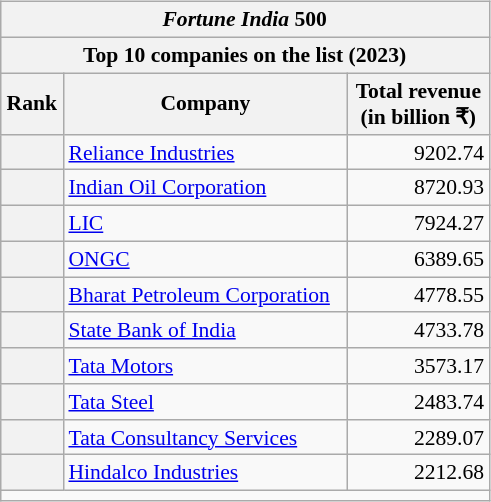<table style="float:right" width=auto>
<tr>
<td><br><table class="wikitable sortable" style="float:right; font-size:90%; width:100%">
<tr>
<th colspan=3><em>Fortune India</em> 500</th>
</tr>
<tr>
<th colspan="3">Top 10 companies on the list (2023)</th>
</tr>
<tr>
<th>Rank</th>
<th>Company</th>
<th>Total revenue<br>(in <strong>billion ₹</strong>)</th>
</tr>
<tr>
<th style="text-align:center;"> </th>
<td><a href='#'>Reliance Industries</a></td>
<td align="right">9202.74</td>
</tr>
<tr>
<th style="text-align:center;"> </th>
<td><a href='#'>Indian Oil Corporation</a></td>
<td align="right">8720.93</td>
</tr>
<tr>
<th style="text-align:center;"> </th>
<td><a href='#'>LIC</a></td>
<td align="right">7924.27</td>
</tr>
<tr>
<th style="text-align:center;"> </th>
<td><a href='#'>ONGC</a></td>
<td align="right">6389.65</td>
</tr>
<tr>
<th style="text-align:center;"> </th>
<td><a href='#'>Bharat Petroleum Corporation</a></td>
<td align="right">4778.55</td>
</tr>
<tr>
<th style="text-align:center;"> </th>
<td><a href='#'>State Bank of India</a></td>
<td align="right">4733.78</td>
</tr>
<tr>
<th style="text-align:center;"> </th>
<td><a href='#'>Tata Motors</a></td>
<td align="right">3573.17</td>
</tr>
<tr>
<th style="text-align:center;"> </th>
<td><a href='#'>Tata Steel</a></td>
<td align="right">2483.74</td>
</tr>
<tr>
<th style="text-align:center;"> </th>
<td><a href='#'>Tata Consultancy Services</a></td>
<td align="right">2289.07</td>
</tr>
<tr>
<th style="text-align:center;"> </th>
<td><a href='#'>Hindalco Industries</a></td>
<td align="right">2212.68</td>
</tr>
<tr>
<td colspan="3" align="center"><small></small></td>
</tr>
</table>
</td>
</tr>
</table>
